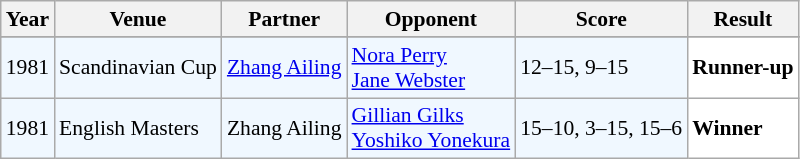<table class="sortable wikitable" style="font-size: 90%;">
<tr>
<th>Year</th>
<th>Venue</th>
<th>Partner</th>
<th>Opponent</th>
<th>Score</th>
<th>Result</th>
</tr>
<tr>
</tr>
<tr style="background:#F0F8FF">
<td align="center">1981</td>
<td align="left">Scandinavian Cup</td>
<td align="left"> <a href='#'>Zhang Ailing</a></td>
<td align="left"> <a href='#'>Nora Perry</a> <br> <a href='#'>Jane Webster</a></td>
<td align="left">12–15, 9–15</td>
<td style="text-align:left; background:white"> <strong>Runner-up</strong></td>
</tr>
<tr style="background:#F0F8FF">
<td align="center">1981</td>
<td align="left">English Masters</td>
<td align="left"> Zhang Ailing</td>
<td align="left"> <a href='#'>Gillian Gilks</a> <br> <a href='#'>Yoshiko Yonekura</a></td>
<td align="left">15–10, 3–15, 15–6</td>
<td style="text-align:left; background:white"> <strong>Winner</strong></td>
</tr>
</table>
